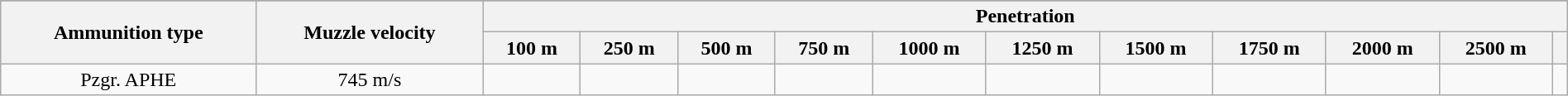<table class="wikitable" style="text-align:right; width: 100%">
<tr>
</tr>
<tr>
<th rowspan="2">Ammunition type</th>
<th rowspan="2">Muzzle velocity</th>
<th colspan="11">Penetration</th>
</tr>
<tr>
<th>100 m</th>
<th>250 m</th>
<th>500 m</th>
<th>750 m</th>
<th>1000 m</th>
<th>1250 m</th>
<th>1500 m</th>
<th>1750 m</th>
<th>2000 m</th>
<th>2500 m</th>
<th></th>
</tr>
<tr>
<td style="text-align:center">Pzgr. APHE</td>
<td style="text-align:center">745 m/s</td>
<td></td>
<td></td>
<td></td>
<td></td>
<td></td>
<td></td>
<td></td>
<td></td>
<td></td>
<td></td>
<td></td>
</tr>
</table>
